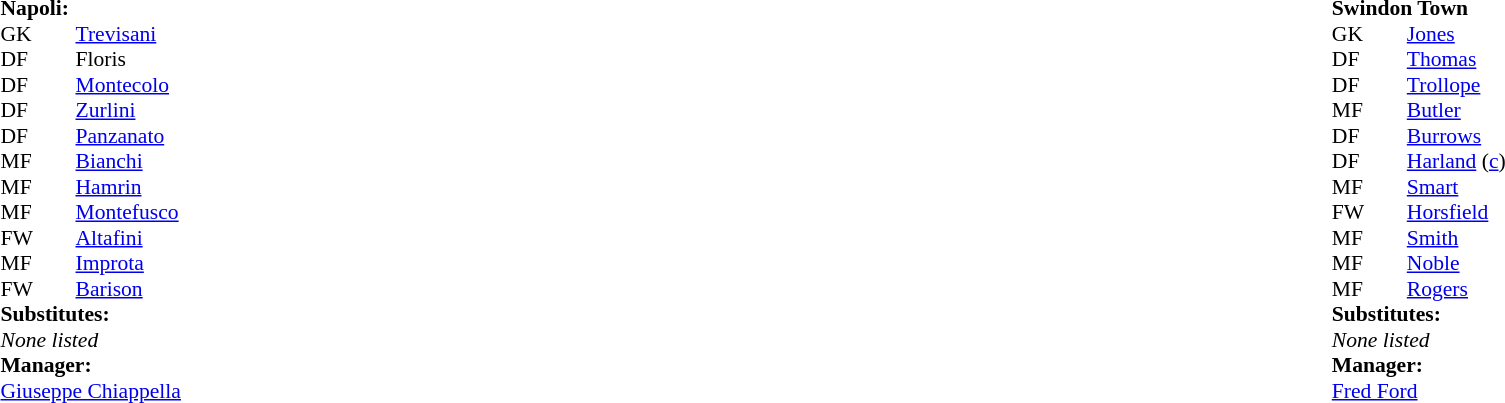<table width=100%>
<tr>
<td valign=top width=50%><br><table style=font-size:90% cellspacing=0 cellpadding=0>
<tr>
<td colspan="4"><strong>Napoli:</strong></td>
</tr>
<tr>
<th width=25></th>
<th width=25></th>
</tr>
<tr>
<td>GK</td>
<td></td>
<td> <a href='#'>Trevisani</a></td>
</tr>
<tr>
<td>DF</td>
<td></td>
<td> Floris</td>
</tr>
<tr>
<td>DF</td>
<td></td>
<td> <a href='#'>Montecolo</a></td>
</tr>
<tr>
<td>DF</td>
<td></td>
<td> <a href='#'>Zurlini</a></td>
</tr>
<tr>
<td>DF</td>
<td></td>
<td> <a href='#'>Panzanato</a></td>
</tr>
<tr>
<td>MF</td>
<td></td>
<td> <a href='#'>Bianchi</a></td>
</tr>
<tr>
<td>MF</td>
<td></td>
<td> <a href='#'>Hamrin</a></td>
</tr>
<tr>
<td>MF</td>
<td></td>
<td> <a href='#'>Montefusco</a></td>
</tr>
<tr>
<td>FW</td>
<td></td>
<td> <a href='#'>Altafini</a></td>
</tr>
<tr>
<td>MF</td>
<td></td>
<td> <a href='#'>Improta</a></td>
</tr>
<tr>
<td>FW</td>
<td></td>
<td> <a href='#'>Barison</a></td>
</tr>
<tr>
<td colspan=3><strong>Substitutes:</strong></td>
</tr>
<tr>
<td colspan=4><em>None listed</em></td>
</tr>
<tr>
<td colspan="3"><strong>Manager:</strong></td>
</tr>
<tr>
<td colspan="4"> <a href='#'>Giuseppe Chiappella</a></td>
</tr>
</table>
</td>
<td valign="top"></td>
<td valign="top" width="50%"><br><table style="font-size: 90%" cellspacing="0" cellpadding="0" align=center>
<tr>
<td colspan="4"><strong>Swindon Town</strong></td>
</tr>
<tr>
<th width=25></th>
<th width=25></th>
</tr>
<tr>
<td>GK</td>
<td></td>
<td> <a href='#'>Jones</a></td>
</tr>
<tr>
<td>DF</td>
<td></td>
<td> <a href='#'>Thomas</a></td>
</tr>
<tr>
<td>DF</td>
<td></td>
<td> <a href='#'>Trollope</a></td>
</tr>
<tr>
<td>MF</td>
<td></td>
<td> <a href='#'>Butler</a></td>
</tr>
<tr>
<td>DF</td>
<td></td>
<td> <a href='#'>Burrows</a></td>
</tr>
<tr>
<td>DF</td>
<td></td>
<td> <a href='#'>Harland</a> (<a href='#'>c</a>)</td>
</tr>
<tr>
<td>MF</td>
<td></td>
<td> <a href='#'>Smart</a></td>
</tr>
<tr>
<td>FW</td>
<td></td>
<td> <a href='#'>Horsfield</a></td>
</tr>
<tr>
<td>MF</td>
<td></td>
<td> <a href='#'>Smith</a></td>
</tr>
<tr>
<td>MF</td>
<td></td>
<td> <a href='#'>Noble</a></td>
</tr>
<tr>
<td>MF</td>
<td></td>
<td> <a href='#'>Rogers</a></td>
</tr>
<tr>
<td colspan=3><strong>Substitutes:</strong></td>
</tr>
<tr>
<td colspan=4><em>None listed</em></td>
</tr>
<tr>
<td colspan="3"><strong>Manager:</strong></td>
</tr>
<tr>
<td colspan="4"> <a href='#'>Fred Ford</a></td>
</tr>
</table>
</td>
</tr>
</table>
